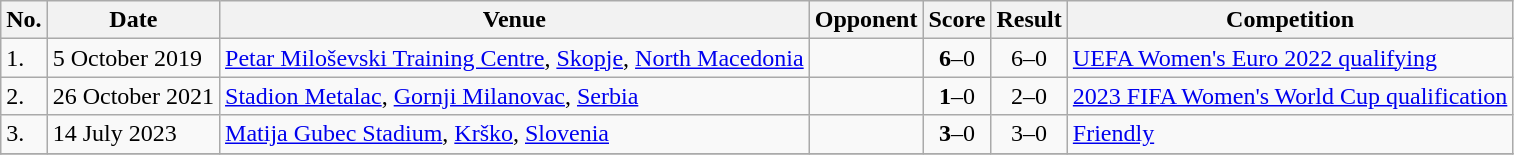<table class="wikitable">
<tr>
<th>No.</th>
<th>Date</th>
<th>Venue</th>
<th>Opponent</th>
<th>Score</th>
<th>Result</th>
<th>Competition</th>
</tr>
<tr>
<td>1.</td>
<td>5 October 2019</td>
<td><a href='#'>Petar Miloševski Training Centre</a>, <a href='#'>Skopje</a>, <a href='#'>North Macedonia</a></td>
<td></td>
<td align=center><strong>6</strong>–0</td>
<td align=center>6–0</td>
<td><a href='#'>UEFA Women's Euro 2022 qualifying</a></td>
</tr>
<tr>
<td>2.</td>
<td>26 October 2021</td>
<td><a href='#'>Stadion Metalac</a>, <a href='#'>Gornji Milanovac</a>, <a href='#'>Serbia</a></td>
<td></td>
<td align=center><strong>1</strong>–0</td>
<td align=center>2–0</td>
<td><a href='#'>2023 FIFA Women's World Cup qualification</a></td>
</tr>
<tr>
<td>3.</td>
<td>14 July 2023</td>
<td><a href='#'>Matija Gubec Stadium</a>, <a href='#'>Krško</a>, <a href='#'>Slovenia</a></td>
<td></td>
<td align=center><strong>3</strong>–0</td>
<td align=center>3–0</td>
<td><a href='#'>Friendly</a></td>
</tr>
<tr>
</tr>
</table>
